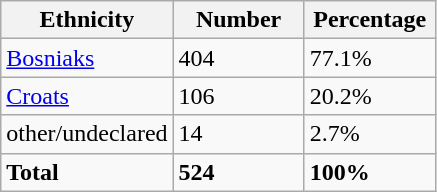<table class="wikitable">
<tr>
<th width="100px">Ethnicity</th>
<th width="80px">Number</th>
<th width="80px">Percentage</th>
</tr>
<tr>
<td><a href='#'>Bosniaks</a></td>
<td>404</td>
<td>77.1%</td>
</tr>
<tr>
<td><a href='#'>Croats</a></td>
<td>106</td>
<td>20.2%</td>
</tr>
<tr>
<td>other/undeclared</td>
<td>14</td>
<td>2.7%</td>
</tr>
<tr>
<td><strong>Total</strong></td>
<td><strong>524</strong></td>
<td><strong>100%</strong></td>
</tr>
</table>
